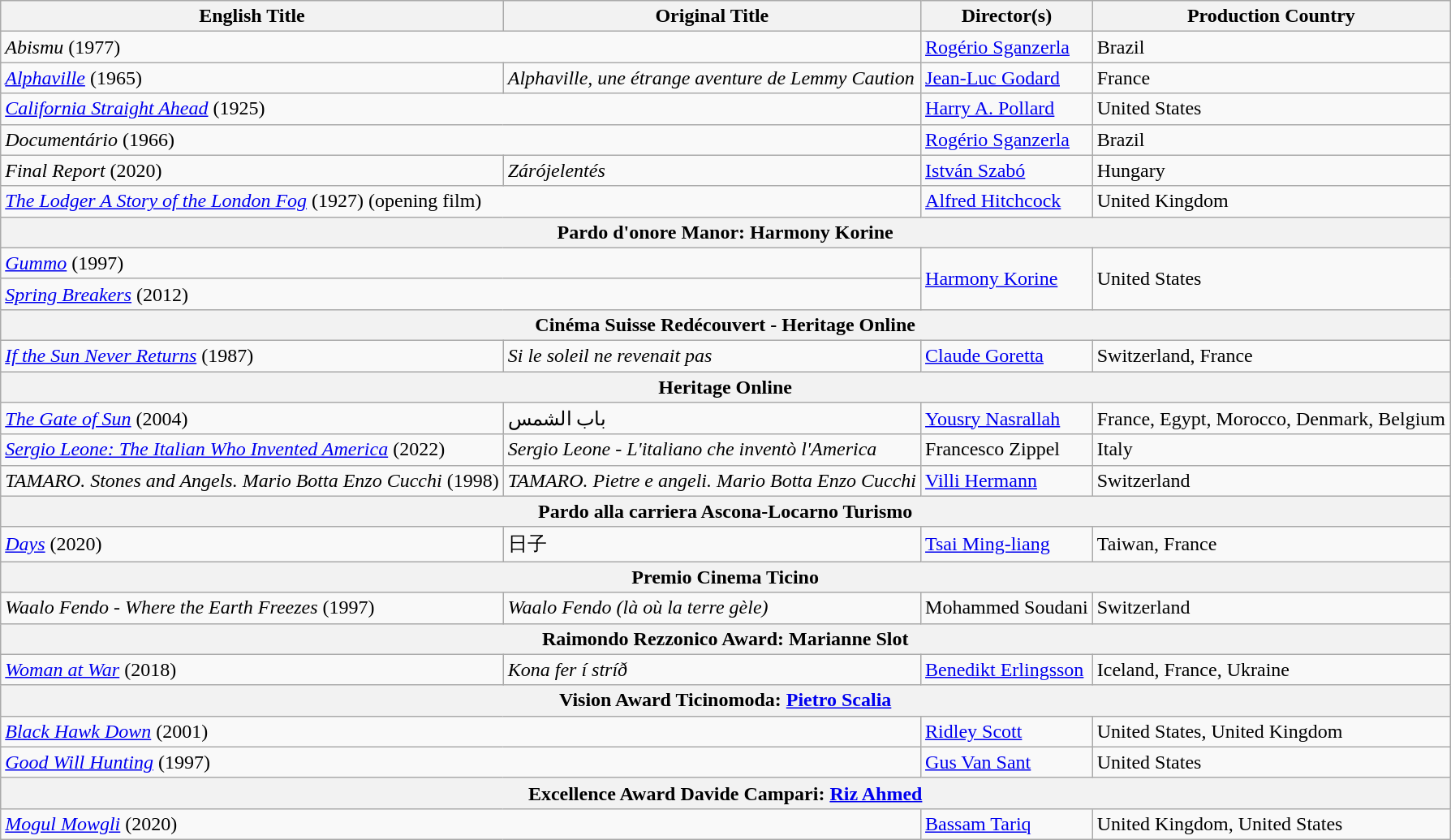<table class="wikitable">
<tr>
<th>English Title</th>
<th>Original Title</th>
<th>Director(s)</th>
<th>Production Country</th>
</tr>
<tr>
<td colspan="2"><em>Abismu</em> (1977)</td>
<td><a href='#'>Rogério Sganzerla</a></td>
<td>Brazil</td>
</tr>
<tr>
<td><em><a href='#'>Alphaville</a></em> (1965)</td>
<td><em>Alphaville, une étrange aventure de Lemmy Caution</em></td>
<td><a href='#'>Jean-Luc Godard</a></td>
<td>France</td>
</tr>
<tr>
<td colspan="2"><a href='#'><em>California Straight Ahead</em></a> (1925)</td>
<td><a href='#'>Harry A. Pollard</a></td>
<td>United States</td>
</tr>
<tr>
<td colspan="2"><em>Documentário</em> (1966)</td>
<td><a href='#'>Rogério Sganzerla</a></td>
<td>Brazil</td>
</tr>
<tr>
<td><em>Final Report</em> (2020)</td>
<td><em>Zárójelentés</em></td>
<td><a href='#'>István Szabó</a></td>
<td>Hungary</td>
</tr>
<tr>
<td colspan="2"><em><a href='#'>The Lodger A Story of the London Fog</a></em> (1927) (opening film)</td>
<td><a href='#'>Alfred Hitchcock</a></td>
<td>United Kingdom</td>
</tr>
<tr>
<th colspan="4">Pardo d'onore Manor: Harmony Korine</th>
</tr>
<tr>
<td colspan="2"><em><a href='#'>Gummo</a></em> (1997)</td>
<td rowspan="2"><a href='#'>Harmony Korine</a></td>
<td rowspan="2">United States</td>
</tr>
<tr>
<td colspan="2"><em><a href='#'>Spring Breakers</a></em> (2012)</td>
</tr>
<tr>
<th colspan="4">Cinéma Suisse Redécouvert - Heritage Online</th>
</tr>
<tr>
<td><em><a href='#'>If the Sun Never Returns</a></em> (1987)</td>
<td><em>Si le soleil ne revenait pas</em></td>
<td><a href='#'>Claude Goretta</a></td>
<td>Switzerland, France</td>
</tr>
<tr>
<th colspan="4">Heritage Online</th>
</tr>
<tr>
<td><em><a href='#'>The Gate of Sun</a></em> (2004)</td>
<td>باب الشمس</td>
<td><a href='#'>Yousry Nasrallah</a></td>
<td>France, Egypt, Morocco, Denmark, Belgium</td>
</tr>
<tr>
<td><em><a href='#'>Sergio Leone: The Italian Who Invented America</a></em> (2022)</td>
<td><em>Sergio Leone - L'italiano che inventò l'America</em></td>
<td>Francesco Zippel</td>
<td>Italy</td>
</tr>
<tr>
<td><em>TAMARO. Stones and Angels. Mario Botta  Enzo Cucchi</em> (1998)</td>
<td><em>TAMARO. Pietre e angeli. Mario Botta  Enzo Cucchi</em></td>
<td><a href='#'>Villi Hermann</a></td>
<td>Switzerland</td>
</tr>
<tr>
<th colspan="4">Pardo alla carriera Ascona-Locarno Turismo</th>
</tr>
<tr>
<td><em><a href='#'>Days</a></em> (2020)</td>
<td>日子</td>
<td><a href='#'>Tsai Ming-liang</a></td>
<td>Taiwan, France</td>
</tr>
<tr>
<th colspan="4">Premio Cinema Ticino</th>
</tr>
<tr>
<td><em>Waalo Fendo - Where the Earth Freezes</em> (1997)</td>
<td><em>Waalo Fendo (là où la terre gèle)</em></td>
<td>Mohammed Soudani</td>
<td>Switzerland</td>
</tr>
<tr>
<th colspan="4">Raimondo Rezzonico Award: Marianne Slot</th>
</tr>
<tr>
<td><em><a href='#'>Woman at War</a></em> (2018)</td>
<td><em>Kona fer í stríð</em></td>
<td><a href='#'>Benedikt Erlingsson</a></td>
<td>Iceland, France, Ukraine</td>
</tr>
<tr>
<th colspan="4">Vision Award Ticinomoda: <a href='#'>Pietro Scalia</a></th>
</tr>
<tr>
<td colspan="2"><a href='#'><em>Black Hawk Down</em></a> (2001)</td>
<td><a href='#'>Ridley Scott</a></td>
<td>United States, United Kingdom</td>
</tr>
<tr>
<td colspan="2"><em><a href='#'>Good Will Hunting</a></em> (1997)</td>
<td><a href='#'>Gus Van Sant</a></td>
<td>United States</td>
</tr>
<tr>
<th colspan="4">Excellence Award Davide Campari: <a href='#'>Riz Ahmed</a></th>
</tr>
<tr>
<td colspan="2"><em><a href='#'>Mogul Mowgli</a></em> (2020)</td>
<td><a href='#'>Bassam Tariq</a></td>
<td>United Kingdom, United States</td>
</tr>
</table>
